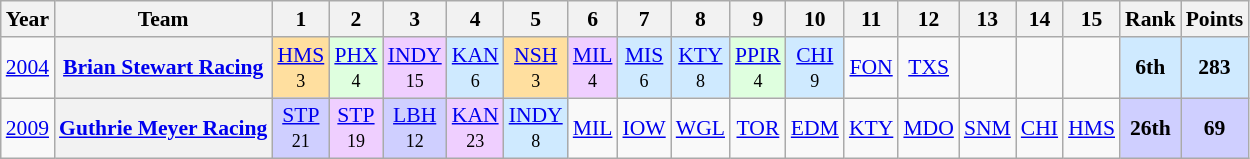<table class="wikitable" style="text-align:center; font-size:90%">
<tr>
<th>Year</th>
<th>Team</th>
<th>1</th>
<th>2</th>
<th>3</th>
<th>4</th>
<th>5</th>
<th>6</th>
<th>7</th>
<th>8</th>
<th>9</th>
<th>10</th>
<th>11</th>
<th>12</th>
<th>13</th>
<th>14</th>
<th>15</th>
<th>Rank</th>
<th>Points</th>
</tr>
<tr>
<td><a href='#'>2004</a></td>
<th><a href='#'>Brian Stewart Racing</a></th>
<td style="background:#FFDF9F;"><a href='#'>HMS</a><br><small>3</small></td>
<td style="background:#DFFFDF;"><a href='#'>PHX</a><br><small>4</small></td>
<td style="background:#EFCFFF;"><a href='#'>INDY</a><br><small>15</small></td>
<td style="background:#CFEAFF;"><a href='#'>KAN</a><br><small>6</small></td>
<td style="background:#FFDF9F;"><a href='#'>NSH</a><br><small>3</small></td>
<td style="background:#EFCFFF;"><a href='#'>MIL</a><br><small>4</small></td>
<td style="background:#CFEAFF;"><a href='#'>MIS</a><br><small>6</small></td>
<td style="background:#CFEAFF;"><a href='#'>KTY</a><br><small>8</small></td>
<td style="background:#DFFFDF;"><a href='#'>PPIR</a><br><small>4</small></td>
<td style="background:#CFEAFF;"><a href='#'>CHI</a><br><small>9</small></td>
<td><a href='#'>FON</a></td>
<td><a href='#'>TXS</a></td>
<td></td>
<td></td>
<td></td>
<td style="background:#CFEAFF;"><strong>6th</strong></td>
<td style="background:#CFEAFF;"><strong>283</strong></td>
</tr>
<tr>
<td><a href='#'>2009</a></td>
<th><a href='#'>Guthrie Meyer Racing</a></th>
<td style="background:#CFCFFF;"><a href='#'>STP</a><br><small>21</small></td>
<td style="background:#EFCFFF;"><a href='#'>STP</a><br><small>19</small></td>
<td style="background:#CFCFFF;"><a href='#'>LBH</a><br><small>12</small></td>
<td style="background:#EFCFFF;"><a href='#'>KAN</a><br><small>23</small></td>
<td style="background:#CFEAFF;"><a href='#'>INDY</a><br><small>8</small></td>
<td><a href='#'>MIL</a></td>
<td><a href='#'>IOW</a></td>
<td><a href='#'>WGL</a></td>
<td><a href='#'>TOR</a></td>
<td><a href='#'>EDM</a></td>
<td><a href='#'>KTY</a></td>
<td><a href='#'>MDO</a></td>
<td><a href='#'>SNM</a></td>
<td><a href='#'>CHI</a></td>
<td><a href='#'>HMS</a></td>
<th style="background:#CFCFFF;">26th</th>
<th style="background:#CFCFFF;">69</th>
</tr>
</table>
